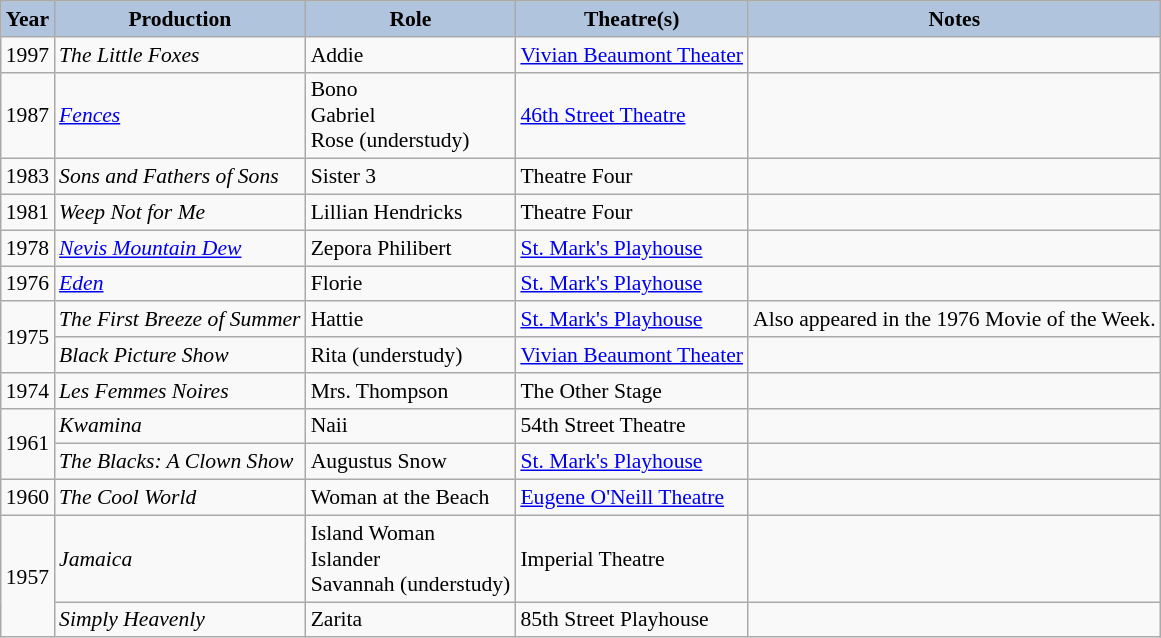<table class="wikitable" style="font-size:90%;">
<tr>
<th style="background:#B0C4DE;">Year</th>
<th style="background:#B0C4DE;">Production</th>
<th style="background:#B0C4DE;">Role</th>
<th style="background:#B0C4DE;">Theatre(s)</th>
<th style="background:#B0C4DE;">Notes</th>
</tr>
<tr>
<td rowspan=1>1997</td>
<td><em>The Little Foxes</em></td>
<td>Addie</td>
<td><a href='#'>Vivian Beaumont Theater</a></td>
<td></td>
</tr>
<tr>
<td>1987</td>
<td><em><a href='#'>Fences</a></em></td>
<td>Bono<br>Gabriel<br>Rose (understudy)</td>
<td><a href='#'>46th Street Theatre</a></td>
<td></td>
</tr>
<tr>
<td>1983</td>
<td><em>Sons and Fathers of Sons</em></td>
<td>Sister 3</td>
<td>Theatre Four</td>
<td></td>
</tr>
<tr>
<td>1981</td>
<td><em>Weep Not for Me</em></td>
<td>Lillian Hendricks</td>
<td>Theatre Four</td>
<td></td>
</tr>
<tr>
<td>1978</td>
<td><em><a href='#'>Nevis Mountain Dew</a></em></td>
<td>Zepora Philibert</td>
<td><a href='#'>St. Mark's Playhouse</a></td>
<td></td>
</tr>
<tr>
<td>1976</td>
<td><em><a href='#'>Eden</a></em></td>
<td>Florie</td>
<td><a href='#'>St. Mark's Playhouse</a></td>
<td></td>
</tr>
<tr>
<td rowspan=2>1975</td>
<td><em>The First Breeze of Summer</em></td>
<td>Hattie</td>
<td><a href='#'>St. Mark's Playhouse</a></td>
<td>Also appeared in the 1976 Movie of the Week.</td>
</tr>
<tr>
<td><em>Black Picture Show</em></td>
<td>Rita (understudy)</td>
<td><a href='#'>Vivian Beaumont Theater</a></td>
<td></td>
</tr>
<tr>
<td>1974</td>
<td><em>Les Femmes Noires</em></td>
<td>Mrs. Thompson</td>
<td>The Other Stage</td>
<td></td>
</tr>
<tr>
<td rowspan=2>1961</td>
<td><em>Kwamina</em></td>
<td>Naii</td>
<td>54th Street Theatre</td>
<td></td>
</tr>
<tr>
<td><em>The Blacks: A Clown Show</em></td>
<td>Augustus Snow</td>
<td><a href='#'>St. Mark's Playhouse</a></td>
<td></td>
</tr>
<tr>
<td>1960</td>
<td><em>The Cool World</em></td>
<td>Woman at the Beach</td>
<td><a href='#'>Eugene O'Neill Theatre</a></td>
<td></td>
</tr>
<tr>
<td rowspan=2>1957</td>
<td><em>Jamaica</em></td>
<td>Island Woman<br>Islander<br>Savannah (understudy)</td>
<td>Imperial Theatre</td>
<td></td>
</tr>
<tr>
<td><em>Simply Heavenly</em></td>
<td>Zarita</td>
<td>85th Street Playhouse</td>
<td></td>
</tr>
</table>
